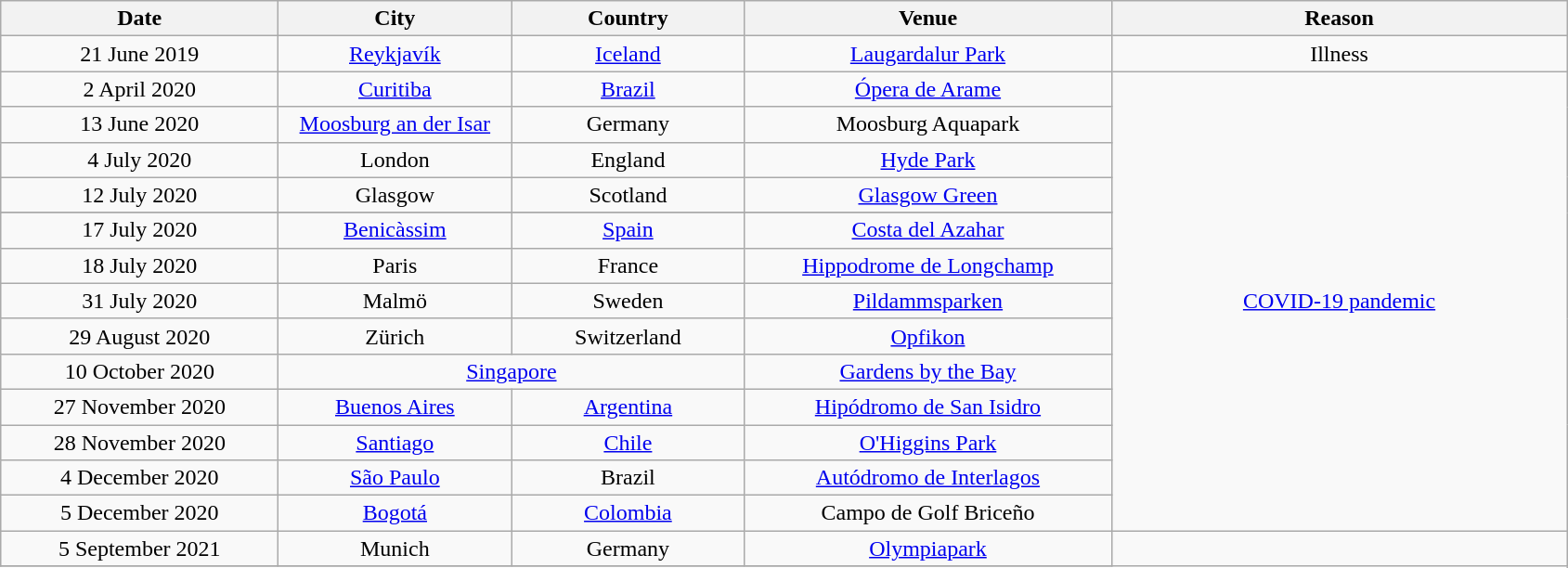<table class="wikitable" style="text-align:center;">
<tr>
<th scope="col" style="width:12em;">Date</th>
<th scope="col" style="width:10em;">City</th>
<th scope="col" style="width:10em;">Country</th>
<th scope="col" style="width:16em;">Venue</th>
<th scope="col" style="width:20em;">Reason</th>
</tr>
<tr>
<td>21 June 2019</td>
<td><a href='#'>Reykjavík</a></td>
<td><a href='#'>Iceland</a></td>
<td><a href='#'>Laugardalur Park</a></td>
<td>Illness</td>
</tr>
<tr>
<td>2 April 2020</td>
<td><a href='#'>Curitiba</a></td>
<td><a href='#'>Brazil</a></td>
<td><a href='#'>Ópera de Arame</a></td>
<td rowspan="14"><a href='#'>COVID-19 pandemic</a></td>
</tr>
<tr>
<td>13 June 2020</td>
<td><a href='#'>Moosburg an der Isar</a></td>
<td>Germany</td>
<td>Moosburg Aquapark</td>
</tr>
<tr>
<td>4 July 2020</td>
<td>London</td>
<td>England</td>
<td><a href='#'>Hyde Park</a></td>
</tr>
<tr>
<td>12 July 2020</td>
<td>Glasgow</td>
<td>Scotland</td>
<td><a href='#'>Glasgow Green</a></td>
</tr>
<tr>
</tr>
<tr>
<td>17 July 2020</td>
<td><a href='#'>Benicàssim</a></td>
<td><a href='#'>Spain</a></td>
<td><a href='#'>Costa del Azahar</a></td>
</tr>
<tr>
<td>18 July 2020</td>
<td>Paris</td>
<td>France</td>
<td><a href='#'>Hippodrome de Longchamp</a></td>
</tr>
<tr>
<td>31 July 2020</td>
<td>Malmö</td>
<td>Sweden</td>
<td><a href='#'>Pildammsparken</a></td>
</tr>
<tr>
<td>29 August 2020</td>
<td>Zürich</td>
<td>Switzerland</td>
<td><a href='#'>Opfikon</a></td>
</tr>
<tr>
<td>10 October 2020</td>
<td colspan="2"><a href='#'>Singapore</a></td>
<td><a href='#'>Gardens by the Bay</a></td>
</tr>
<tr>
<td>27 November 2020</td>
<td><a href='#'>Buenos Aires</a></td>
<td><a href='#'>Argentina</a></td>
<td><a href='#'>Hipódromo de San Isidro</a></td>
</tr>
<tr>
<td>28 November 2020</td>
<td><a href='#'>Santiago</a></td>
<td><a href='#'>Chile</a></td>
<td><a href='#'>O'Higgins Park</a></td>
</tr>
<tr>
<td>4 December 2020</td>
<td><a href='#'>São Paulo</a></td>
<td>Brazil</td>
<td><a href='#'>Autódromo de Interlagos</a></td>
</tr>
<tr>
<td>5 December 2020</td>
<td><a href='#'>Bogotá</a></td>
<td><a href='#'>Colombia</a></td>
<td>Campo de Golf Briceño</td>
</tr>
<tr>
<td>5 September 2021</td>
<td>Munich</td>
<td>Germany</td>
<td><a href='#'>Olympiapark</a></td>
</tr>
<tr>
</tr>
</table>
